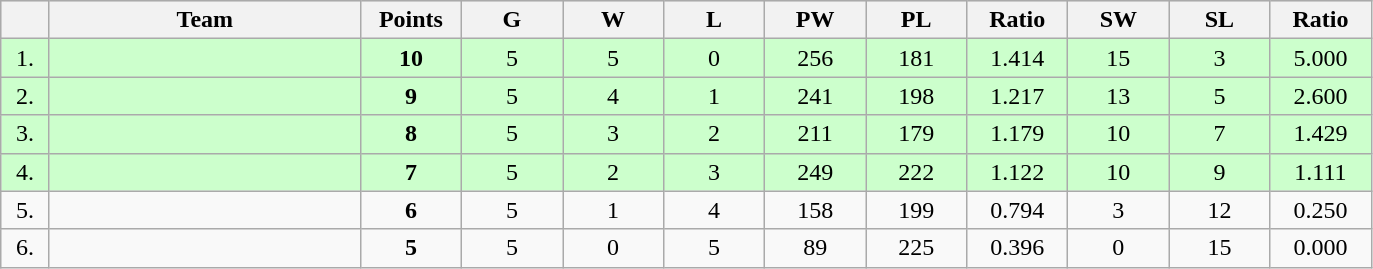<table class=wikitable style="text-align:center">
<tr style="background: #DCDCDC">
<th width="25"></th>
<th width="200">Team</th>
<th width="60">Points</th>
<th width="60">G</th>
<th width="60">W</th>
<th width="60">L</th>
<th width="60">PW</th>
<th width="60">PL</th>
<th width="60">Ratio</th>
<th width="60">SW</th>
<th width="60">SL</th>
<th width="60">Ratio</th>
</tr>
<tr style="background: #CCFFCC">
<td>1.</td>
<td align=left></td>
<td><strong>10</strong></td>
<td>5</td>
<td>5</td>
<td>0</td>
<td>256</td>
<td>181</td>
<td>1.414</td>
<td>15</td>
<td>3</td>
<td>5.000</td>
</tr>
<tr style="background: #CCFFCC">
<td>2.</td>
<td align=left></td>
<td><strong>9</strong></td>
<td>5</td>
<td>4</td>
<td>1</td>
<td>241</td>
<td>198</td>
<td>1.217</td>
<td>13</td>
<td>5</td>
<td>2.600</td>
</tr>
<tr style="background: #CCFFCC">
<td>3.</td>
<td align=left></td>
<td><strong>8</strong></td>
<td>5</td>
<td>3</td>
<td>2</td>
<td>211</td>
<td>179</td>
<td>1.179</td>
<td>10</td>
<td>7</td>
<td>1.429</td>
</tr>
<tr style="background: #CCFFCC">
<td>4.</td>
<td align=left></td>
<td><strong>7</strong></td>
<td>5</td>
<td>2</td>
<td>3</td>
<td>249</td>
<td>222</td>
<td>1.122</td>
<td>10</td>
<td>9</td>
<td>1.111</td>
</tr>
<tr>
<td>5.</td>
<td align=left></td>
<td><strong>6</strong></td>
<td>5</td>
<td>1</td>
<td>4</td>
<td>158</td>
<td>199</td>
<td>0.794</td>
<td>3</td>
<td>12</td>
<td>0.250</td>
</tr>
<tr>
<td>6.</td>
<td align=left></td>
<td><strong>5</strong></td>
<td>5</td>
<td>0</td>
<td>5</td>
<td>89</td>
<td>225</td>
<td>0.396</td>
<td>0</td>
<td>15</td>
<td>0.000</td>
</tr>
</table>
